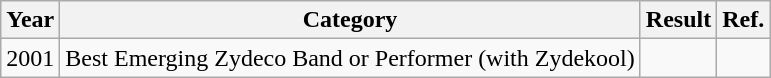<table class="wikitable">
<tr>
<th>Year</th>
<th>Category</th>
<th>Result</th>
<th>Ref.</th>
</tr>
<tr>
<td>2001</td>
<td>Best Emerging Zydeco Band or Performer (with Zydekool)</td>
<td></td>
<td></td>
</tr>
</table>
